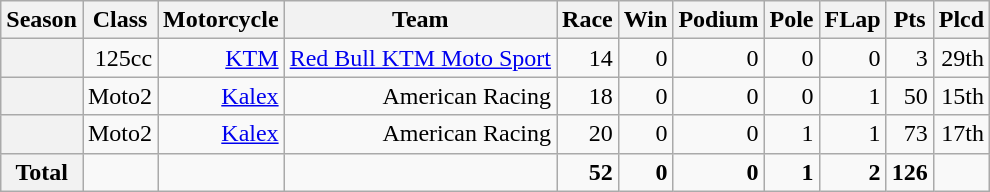<table class="wikitable" style=text-align:right>
<tr>
<th>Season</th>
<th>Class</th>
<th>Motorcycle</th>
<th>Team</th>
<th>Race</th>
<th>Win</th>
<th>Podium</th>
<th>Pole</th>
<th>FLap</th>
<th>Pts</th>
<th>Plcd</th>
</tr>
<tr>
<th></th>
<td>125cc</td>
<td><a href='#'>KTM</a></td>
<td><a href='#'>Red Bull KTM Moto Sport</a></td>
<td>14</td>
<td>0</td>
<td>0</td>
<td>0</td>
<td>0</td>
<td>3</td>
<td>29th</td>
</tr>
<tr>
<th></th>
<td>Moto2</td>
<td><a href='#'>Kalex</a></td>
<td>American Racing</td>
<td>18</td>
<td>0</td>
<td>0</td>
<td>0</td>
<td>1</td>
<td>50</td>
<td>15th</td>
</tr>
<tr>
<th></th>
<td>Moto2</td>
<td><a href='#'>Kalex</a></td>
<td>American Racing</td>
<td>20</td>
<td>0</td>
<td>0</td>
<td>1</td>
<td>1</td>
<td>73</td>
<td>17th</td>
</tr>
<tr>
<th>Total</th>
<td></td>
<td></td>
<td></td>
<td><strong>52</strong></td>
<td><strong>0</strong></td>
<td><strong>0</strong></td>
<td><strong>1</strong></td>
<td><strong>2</strong></td>
<td><strong>126</strong></td>
<td></td>
</tr>
</table>
